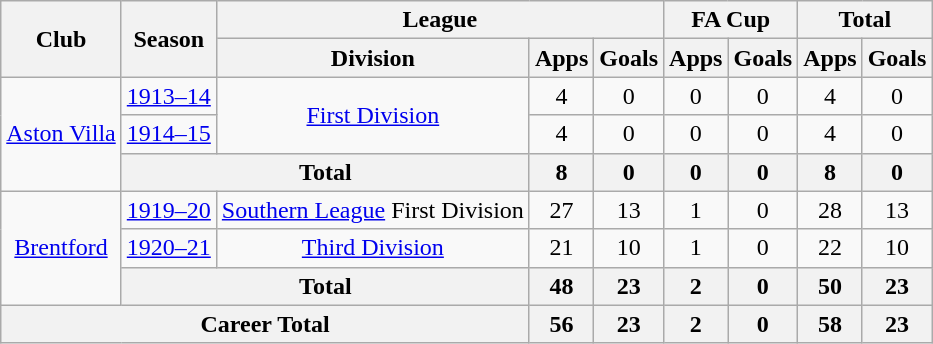<table class="wikitable" style="text-align: center;">
<tr>
<th rowspan="2">Club</th>
<th rowspan="2">Season</th>
<th colspan="3">League</th>
<th colspan="2">FA Cup</th>
<th colspan="2">Total</th>
</tr>
<tr>
<th>Division</th>
<th>Apps</th>
<th>Goals</th>
<th>Apps</th>
<th>Goals</th>
<th>Apps</th>
<th>Goals</th>
</tr>
<tr>
<td rowspan="3"><a href='#'>Aston Villa</a></td>
<td><a href='#'>1913–14</a></td>
<td rowspan="2"><a href='#'>First Division</a></td>
<td>4</td>
<td>0</td>
<td>0</td>
<td>0</td>
<td>4</td>
<td>0</td>
</tr>
<tr>
<td><a href='#'>1914–15</a></td>
<td>4</td>
<td>0</td>
<td>0</td>
<td>0</td>
<td>4</td>
<td>0</td>
</tr>
<tr>
<th colspan="2">Total</th>
<th>8</th>
<th>0</th>
<th>0</th>
<th>0</th>
<th>8</th>
<th>0</th>
</tr>
<tr>
<td rowspan="3"><a href='#'>Brentford</a></td>
<td><a href='#'>1919–20</a></td>
<td><a href='#'>Southern League</a> First Division</td>
<td>27</td>
<td>13</td>
<td>1</td>
<td>0</td>
<td>28</td>
<td>13</td>
</tr>
<tr>
<td><a href='#'>1920–21</a></td>
<td><a href='#'>Third Division</a></td>
<td>21</td>
<td>10</td>
<td>1</td>
<td>0</td>
<td>22</td>
<td>10</td>
</tr>
<tr>
<th colspan="2">Total</th>
<th>48</th>
<th>23</th>
<th>2</th>
<th>0</th>
<th>50</th>
<th>23</th>
</tr>
<tr>
<th colspan="3">Career Total</th>
<th>56</th>
<th>23</th>
<th>2</th>
<th>0</th>
<th>58</th>
<th>23</th>
</tr>
</table>
